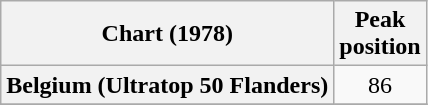<table class="wikitable plainrowheaders" style="text-align:center">
<tr>
<th align="left">Chart (1978)</th>
<th align="left">Peak<br>position</th>
</tr>
<tr>
<th scope="row">Belgium (Ultratop 50 Flanders)</th>
<td>86</td>
</tr>
<tr>
</tr>
</table>
